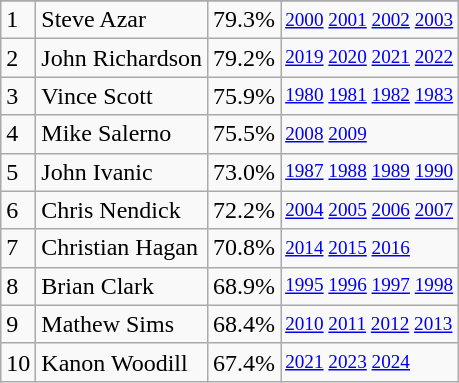<table class="wikitable">
<tr>
</tr>
<tr>
<td>1</td>
<td>Steve Azar</td>
<td><abbr>79.3%</abbr></td>
<td style="font-size:80%;"><a href='#'>2000</a> <a href='#'>2001</a> <a href='#'>2002</a> <a href='#'>2003</a></td>
</tr>
<tr>
<td>2</td>
<td>John Richardson</td>
<td><abbr>79.2%</abbr></td>
<td style="font-size:80%;"><a href='#'>2019</a> <a href='#'>2020</a> <a href='#'>2021</a> <a href='#'>2022</a></td>
</tr>
<tr>
<td>3</td>
<td>Vince Scott</td>
<td><abbr>75.9%</abbr></td>
<td style="font-size:80%;"><a href='#'>1980</a> <a href='#'>1981</a> <a href='#'>1982</a> <a href='#'>1983</a></td>
</tr>
<tr>
<td>4</td>
<td>Mike Salerno</td>
<td><abbr>75.5%</abbr></td>
<td style="font-size:80%;"><a href='#'>2008</a> <a href='#'>2009</a></td>
</tr>
<tr>
<td>5</td>
<td>John Ivanic</td>
<td><abbr>73.0%</abbr></td>
<td style="font-size:80%;"><a href='#'>1987</a> <a href='#'>1988</a> <a href='#'>1989</a> <a href='#'>1990</a></td>
</tr>
<tr>
<td>6</td>
<td>Chris Nendick</td>
<td><abbr>72.2%</abbr></td>
<td style="font-size:80%;"><a href='#'>2004</a> <a href='#'>2005</a> <a href='#'>2006</a> <a href='#'>2007</a></td>
</tr>
<tr>
<td>7</td>
<td>Christian Hagan</td>
<td><abbr>70.8%</abbr></td>
<td style="font-size:80%;"><a href='#'>2014</a> <a href='#'>2015</a> <a href='#'>2016</a></td>
</tr>
<tr>
<td>8</td>
<td>Brian Clark</td>
<td><abbr>68.9%</abbr></td>
<td style="font-size:80%;"><a href='#'>1995</a> <a href='#'>1996</a> <a href='#'>1997</a> <a href='#'>1998</a></td>
</tr>
<tr>
<td>9</td>
<td>Mathew Sims</td>
<td><abbr>68.4%</abbr></td>
<td style="font-size:80%;"><a href='#'>2010</a> <a href='#'>2011</a> <a href='#'>2012</a> <a href='#'>2013</a></td>
</tr>
<tr>
<td>10</td>
<td>Kanon Woodill</td>
<td><abbr>67.4%</abbr></td>
<td style="font-size:80%;"><a href='#'>2021</a> <a href='#'>2023</a> <a href='#'>2024</a><br></td>
</tr>
</table>
